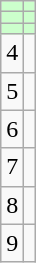<table class="wikitable">
<tr bgcolor=#CCFFCC>
<td align=center></td>
<td></td>
</tr>
<tr bgcolor=#CCFFCC>
<td align=center></td>
<td></td>
</tr>
<tr bgcolor=#CCFFCC>
<td align=center></td>
<td></td>
</tr>
<tr>
<td align=center>4</td>
<td></td>
</tr>
<tr>
<td align=center>5</td>
<td></td>
</tr>
<tr>
<td align=center>6</td>
<td></td>
</tr>
<tr>
<td align=center>7</td>
<td></td>
</tr>
<tr>
<td align=center>8</td>
<td></td>
</tr>
<tr>
<td align=center>9</td>
<td></td>
</tr>
</table>
